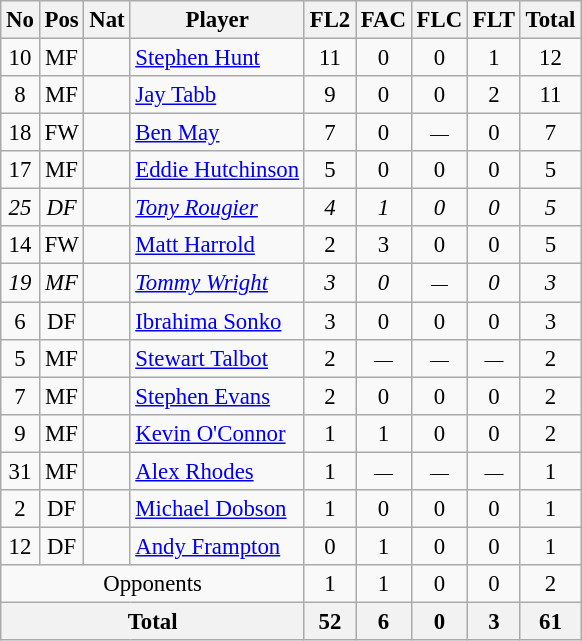<table class="wikitable"  style="text-align:center; border:1px #aaa solid; font-size:95%;">
<tr>
<th>No</th>
<th>Pos</th>
<th>Nat</th>
<th>Player</th>
<th>FL2</th>
<th>FAC</th>
<th>FLC</th>
<th>FLT</th>
<th>Total</th>
</tr>
<tr>
<td>10</td>
<td>MF</td>
<td></td>
<td style="text-align:left;"><a href='#'>Stephen Hunt</a></td>
<td>11</td>
<td>0</td>
<td>0</td>
<td>1</td>
<td>12</td>
</tr>
<tr>
<td>8</td>
<td>MF</td>
<td></td>
<td style="text-align:left;"><a href='#'>Jay Tabb</a></td>
<td>9</td>
<td>0</td>
<td>0</td>
<td>2</td>
<td>11</td>
</tr>
<tr>
<td>18</td>
<td>FW</td>
<td></td>
<td style="text-align:left;"><a href='#'>Ben May</a></td>
<td>7</td>
<td>0</td>
<td><small>—</small></td>
<td>0</td>
<td>7</td>
</tr>
<tr>
<td>17</td>
<td>MF</td>
<td></td>
<td style="text-align:left;"><a href='#'>Eddie Hutchinson</a></td>
<td>5</td>
<td>0</td>
<td>0</td>
<td>0</td>
<td>5</td>
</tr>
<tr>
<td><em>25</em></td>
<td><em>DF</em></td>
<td><em></em></td>
<td style="text-align:left;"><em><a href='#'>Tony Rougier</a></em></td>
<td><em>4</em></td>
<td><em>1</em></td>
<td><em>0</em></td>
<td><em>0</em></td>
<td><em>5</em></td>
</tr>
<tr>
<td>14</td>
<td>FW</td>
<td></td>
<td style="text-align:left;"><a href='#'>Matt Harrold</a></td>
<td>2</td>
<td>3</td>
<td>0</td>
<td>0</td>
<td>5</td>
</tr>
<tr>
<td><em>19</em></td>
<td><em>MF</em></td>
<td><em></em></td>
<td style="text-align:left;"><a href='#'><em>Tommy Wright</em></a></td>
<td><em>3</em></td>
<td><em>0</em></td>
<td><small><em>—</em></small></td>
<td><em>0</em></td>
<td><em>3</em></td>
</tr>
<tr>
<td>6</td>
<td>DF</td>
<td></td>
<td style="text-align:left;"><a href='#'>Ibrahima Sonko</a></td>
<td>3</td>
<td>0</td>
<td>0</td>
<td>0</td>
<td>3</td>
</tr>
<tr>
<td>5</td>
<td>MF</td>
<td></td>
<td style="text-align:left;"><a href='#'>Stewart Talbot</a></td>
<td>2</td>
<td><small>—</small></td>
<td><small>—</small></td>
<td><small>—</small></td>
<td>2</td>
</tr>
<tr>
<td>7</td>
<td>MF</td>
<td><em></em></td>
<td style="text-align:left;"><a href='#'>Stephen Evans</a></td>
<td>2</td>
<td>0</td>
<td>0</td>
<td>0</td>
<td>2</td>
</tr>
<tr>
<td>9</td>
<td>MF</td>
<td></td>
<td style="text-align:left;"><a href='#'>Kevin O'Connor</a></td>
<td>1</td>
<td>1</td>
<td>0</td>
<td>0</td>
<td>2</td>
</tr>
<tr>
<td>31</td>
<td>MF</td>
<td></td>
<td style="text-align:left;"><a href='#'>Alex Rhodes</a></td>
<td>1</td>
<td><small>—</small></td>
<td><small>—</small></td>
<td><small>—</small></td>
<td>1</td>
</tr>
<tr>
<td>2</td>
<td>DF</td>
<td></td>
<td style="text-align:left;"><a href='#'>Michael Dobson</a></td>
<td>1</td>
<td>0</td>
<td>0</td>
<td>0</td>
<td>1</td>
</tr>
<tr>
<td>12</td>
<td>DF</td>
<td></td>
<td style="text-align:left;"><a href='#'>Andy Frampton</a></td>
<td>0</td>
<td>1</td>
<td>0</td>
<td>0</td>
<td>1</td>
</tr>
<tr>
<td colspan="4">Opponents</td>
<td>1</td>
<td>1</td>
<td>0</td>
<td>0</td>
<td>2</td>
</tr>
<tr>
<th colspan="4">Total</th>
<th>52</th>
<th>6</th>
<th>0</th>
<th>3</th>
<th>61</th>
</tr>
</table>
